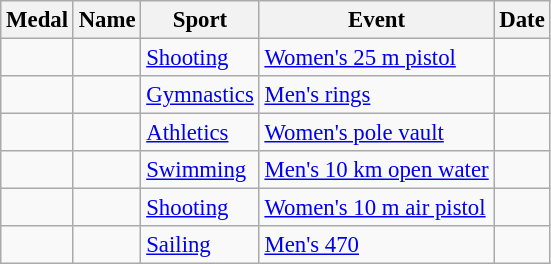<table class="wikitable sortable"  style="font-size:95%">
<tr>
<th>Medal</th>
<th>Name</th>
<th>Sport</th>
<th>Event</th>
<th>Date</th>
</tr>
<tr>
<td></td>
<td></td>
<td><a href='#'>Shooting</a></td>
<td><a href='#'>Women's 25 m pistol</a></td>
<td></td>
</tr>
<tr>
<td></td>
<td></td>
<td><a href='#'>Gymnastics</a></td>
<td><a href='#'>Men's rings</a></td>
<td></td>
</tr>
<tr>
<td></td>
<td></td>
<td><a href='#'>Athletics</a></td>
<td><a href='#'>Women's pole vault</a></td>
<td></td>
</tr>
<tr>
<td></td>
<td></td>
<td><a href='#'>Swimming</a></td>
<td><a href='#'>Men's 10 km open water</a></td>
<td></td>
</tr>
<tr>
<td></td>
<td></td>
<td><a href='#'>Shooting</a></td>
<td><a href='#'>Women's 10 m air pistol</a></td>
<td></td>
</tr>
<tr>
<td></td>
<td><br></td>
<td><a href='#'>Sailing</a></td>
<td><a href='#'>Men's 470</a></td>
<td></td>
</tr>
</table>
